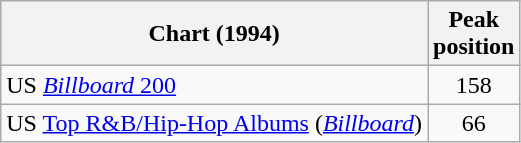<table class="wikitable">
<tr>
<th align="left">Chart (1994)</th>
<th align="left">Peak<br>position</th>
</tr>
<tr>
<td align="left">US <a href='#'><em>Billboard</em> 200</a></td>
<td align="center">158</td>
</tr>
<tr>
<td align="left">US <a href='#'>Top R&B/Hip-Hop Albums</a> (<em><a href='#'>Billboard</a></em>)</td>
<td align="center">66</td>
</tr>
</table>
